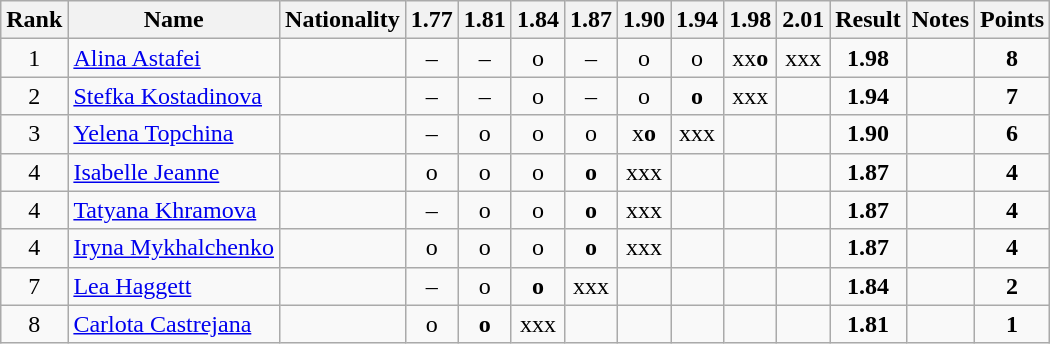<table class="wikitable sortable" style="text-align:center">
<tr>
<th>Rank</th>
<th>Name</th>
<th>Nationality</th>
<th>1.77</th>
<th>1.81</th>
<th>1.84</th>
<th>1.87</th>
<th>1.90</th>
<th>1.94</th>
<th>1.98</th>
<th>2.01</th>
<th>Result</th>
<th>Notes</th>
<th>Points</th>
</tr>
<tr>
<td>1</td>
<td align=left><a href='#'>Alina Astafei</a></td>
<td align=left></td>
<td>–</td>
<td>–</td>
<td>o</td>
<td>–</td>
<td>o</td>
<td>o</td>
<td>xx<strong>o</strong></td>
<td>xxx</td>
<td><strong>1.98</strong></td>
<td></td>
<td><strong>8</strong></td>
</tr>
<tr>
<td>2</td>
<td align=left><a href='#'>Stefka Kostadinova</a></td>
<td align=left></td>
<td>–</td>
<td>–</td>
<td>o</td>
<td>–</td>
<td>o</td>
<td><strong>o</strong></td>
<td>xxx</td>
<td></td>
<td><strong>1.94</strong></td>
<td></td>
<td><strong>7</strong></td>
</tr>
<tr>
<td>3</td>
<td align=left><a href='#'>Yelena Topchina</a></td>
<td align=left></td>
<td>–</td>
<td>o</td>
<td>o</td>
<td>o</td>
<td>x<strong>o</strong></td>
<td>xxx</td>
<td></td>
<td></td>
<td><strong>1.90</strong></td>
<td></td>
<td><strong>6</strong></td>
</tr>
<tr>
<td>4</td>
<td align=left><a href='#'>Isabelle Jeanne</a></td>
<td align=left></td>
<td>o</td>
<td>o</td>
<td>o</td>
<td><strong>o</strong></td>
<td>xxx</td>
<td></td>
<td></td>
<td></td>
<td><strong>1.87</strong></td>
<td></td>
<td><strong>4</strong></td>
</tr>
<tr>
<td>4</td>
<td align=left><a href='#'>Tatyana Khramova</a></td>
<td align=left></td>
<td>–</td>
<td>o</td>
<td>o</td>
<td><strong>o</strong></td>
<td>xxx</td>
<td></td>
<td></td>
<td></td>
<td><strong>1.87</strong></td>
<td></td>
<td><strong>4</strong></td>
</tr>
<tr>
<td>4</td>
<td align=left><a href='#'>Iryna Mykhalchenko</a></td>
<td align=left></td>
<td>o</td>
<td>o</td>
<td>o</td>
<td><strong>o</strong></td>
<td>xxx</td>
<td></td>
<td></td>
<td></td>
<td><strong>1.87</strong></td>
<td></td>
<td><strong>4</strong></td>
</tr>
<tr>
<td>7</td>
<td align=left><a href='#'>Lea Haggett</a></td>
<td align=left></td>
<td>–</td>
<td>o</td>
<td><strong>o</strong></td>
<td>xxx</td>
<td></td>
<td></td>
<td></td>
<td></td>
<td><strong>1.84</strong></td>
<td></td>
<td><strong>2</strong></td>
</tr>
<tr>
<td>8</td>
<td align=left><a href='#'>Carlota Castrejana</a></td>
<td align=left></td>
<td>o</td>
<td><strong>o</strong></td>
<td>xxx</td>
<td></td>
<td></td>
<td></td>
<td></td>
<td></td>
<td><strong>1.81</strong></td>
<td></td>
<td><strong>1</strong></td>
</tr>
</table>
